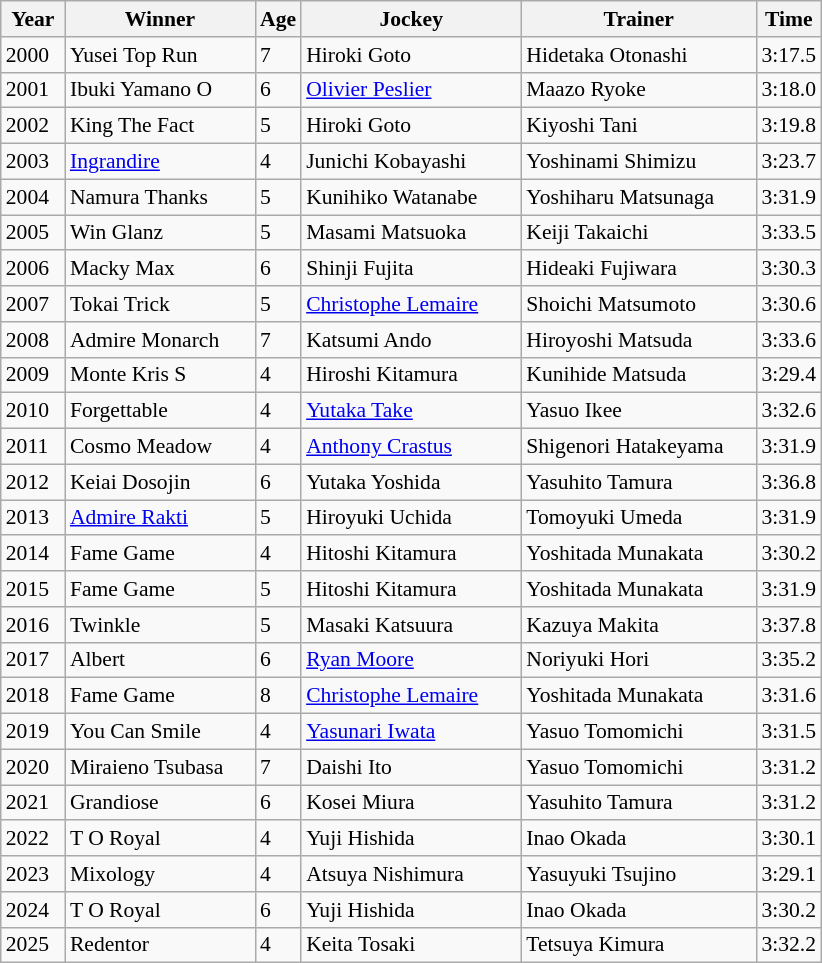<table class="wikitable sortable" style="font-size:90%">
<tr>
<th width="36px">Year<br></th>
<th width="120px">Winner<br></th>
<th>Age<br></th>
<th width="140px">Jockey<br></th>
<th width="150px">Trainer<br></th>
<th>Time<br></th>
</tr>
<tr>
<td>2000</td>
<td>Yusei Top Run</td>
<td>7</td>
<td>Hiroki Goto</td>
<td>Hidetaka Otonashi</td>
<td>3:17.5</td>
</tr>
<tr>
<td>2001</td>
<td>Ibuki Yamano O</td>
<td>6</td>
<td><a href='#'>Olivier Peslier</a></td>
<td>Maazo Ryoke</td>
<td>3:18.0</td>
</tr>
<tr>
<td>2002</td>
<td>King The Fact</td>
<td>5</td>
<td>Hiroki Goto</td>
<td>Kiyoshi Tani</td>
<td>3:19.8</td>
</tr>
<tr>
<td>2003</td>
<td><a href='#'>Ingrandire</a></td>
<td>4</td>
<td>Junichi Kobayashi</td>
<td>Yoshinami Shimizu</td>
<td>3:23.7</td>
</tr>
<tr>
<td>2004</td>
<td>Namura Thanks</td>
<td>5</td>
<td>Kunihiko Watanabe</td>
<td>Yoshiharu Matsunaga</td>
<td>3:31.9</td>
</tr>
<tr>
<td>2005</td>
<td>Win Glanz</td>
<td>5</td>
<td>Masami Matsuoka</td>
<td>Keiji Takaichi</td>
<td>3:33.5</td>
</tr>
<tr>
<td>2006</td>
<td>Macky Max</td>
<td>6</td>
<td>Shinji Fujita</td>
<td>Hideaki Fujiwara</td>
<td>3:30.3</td>
</tr>
<tr>
<td>2007</td>
<td>Tokai Trick</td>
<td>5</td>
<td><a href='#'>Christophe Lemaire</a></td>
<td>Shoichi Matsumoto</td>
<td>3:30.6</td>
</tr>
<tr>
<td>2008</td>
<td>Admire Monarch</td>
<td>7</td>
<td>Katsumi Ando</td>
<td>Hiroyoshi Matsuda</td>
<td>3:33.6</td>
</tr>
<tr>
<td>2009</td>
<td>Monte Kris S</td>
<td>4</td>
<td>Hiroshi Kitamura</td>
<td>Kunihide Matsuda</td>
<td>3:29.4</td>
</tr>
<tr>
<td>2010</td>
<td>Forgettable</td>
<td>4</td>
<td><a href='#'>Yutaka Take</a></td>
<td>Yasuo Ikee</td>
<td>3:32.6</td>
</tr>
<tr>
<td>2011</td>
<td>Cosmo Meadow</td>
<td>4</td>
<td><a href='#'>Anthony Crastus</a></td>
<td>Shigenori Hatakeyama</td>
<td>3:31.9</td>
</tr>
<tr>
<td>2012</td>
<td>Keiai Dosojin</td>
<td>6</td>
<td>Yutaka Yoshida</td>
<td>Yasuhito Tamura</td>
<td>3:36.8</td>
</tr>
<tr>
<td>2013</td>
<td><a href='#'>Admire Rakti</a></td>
<td>5</td>
<td>Hiroyuki Uchida</td>
<td>Tomoyuki Umeda</td>
<td>3:31.9</td>
</tr>
<tr>
<td>2014</td>
<td>Fame Game</td>
<td>4</td>
<td>Hitoshi Kitamura</td>
<td>Yoshitada Munakata</td>
<td>3:30.2</td>
</tr>
<tr>
<td>2015</td>
<td>Fame Game</td>
<td>5</td>
<td>Hitoshi Kitamura</td>
<td>Yoshitada Munakata</td>
<td>3:31.9</td>
</tr>
<tr>
<td>2016</td>
<td>Twinkle</td>
<td>5</td>
<td>Masaki Katsuura</td>
<td>Kazuya Makita</td>
<td>3:37.8</td>
</tr>
<tr>
<td>2017</td>
<td>Albert</td>
<td>6</td>
<td><a href='#'>Ryan Moore</a></td>
<td>Noriyuki Hori</td>
<td>3:35.2</td>
</tr>
<tr>
<td>2018</td>
<td>Fame Game</td>
<td>8</td>
<td><a href='#'>Christophe Lemaire</a></td>
<td>Yoshitada Munakata</td>
<td>3:31.6</td>
</tr>
<tr>
<td>2019</td>
<td>You Can Smile</td>
<td>4</td>
<td><a href='#'>Yasunari Iwata</a></td>
<td>Yasuo Tomomichi</td>
<td>3:31.5</td>
</tr>
<tr>
<td>2020</td>
<td>Miraieno Tsubasa</td>
<td>7</td>
<td>Daishi Ito</td>
<td>Yasuo Tomomichi</td>
<td>3:31.2</td>
</tr>
<tr>
<td>2021</td>
<td>Grandiose</td>
<td>6</td>
<td>Kosei Miura</td>
<td>Yasuhito Tamura</td>
<td>3:31.2</td>
</tr>
<tr>
<td>2022</td>
<td>T O Royal</td>
<td>4</td>
<td>Yuji Hishida</td>
<td>Inao Okada</td>
<td>3:30.1</td>
</tr>
<tr>
<td>2023</td>
<td>Mixology</td>
<td>4</td>
<td>Atsuya Nishimura</td>
<td>Yasuyuki Tsujino</td>
<td>3:29.1</td>
</tr>
<tr>
<td>2024</td>
<td>T O Royal</td>
<td>6</td>
<td>Yuji Hishida</td>
<td>Inao Okada</td>
<td>3:30.2</td>
</tr>
<tr>
<td>2025</td>
<td>Redentor</td>
<td>4</td>
<td>Keita Tosaki</td>
<td>Tetsuya Kimura</td>
<td>3:32.2</td>
</tr>
</table>
